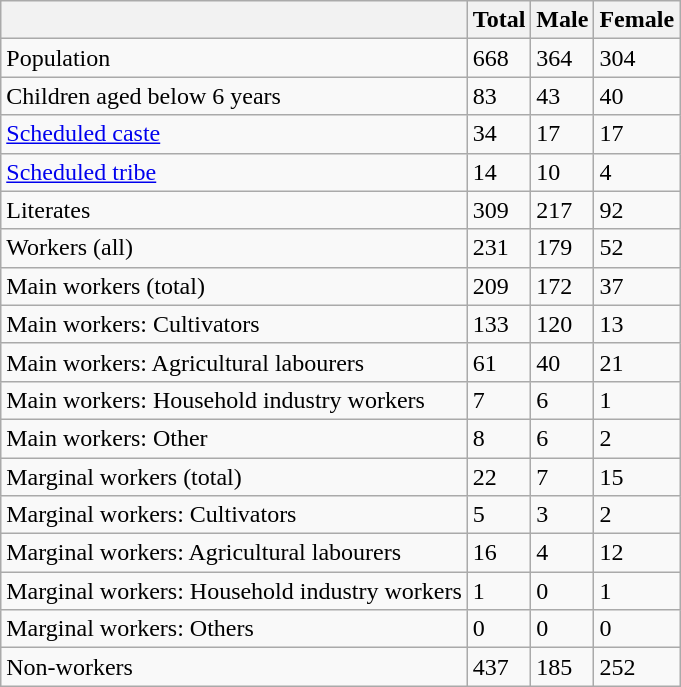<table class="wikitable sortable">
<tr>
<th></th>
<th>Total</th>
<th>Male</th>
<th>Female</th>
</tr>
<tr>
<td>Population</td>
<td>668</td>
<td>364</td>
<td>304</td>
</tr>
<tr>
<td>Children aged below 6 years</td>
<td>83</td>
<td>43</td>
<td>40</td>
</tr>
<tr>
<td><a href='#'>Scheduled caste</a></td>
<td>34</td>
<td>17</td>
<td>17</td>
</tr>
<tr>
<td><a href='#'>Scheduled tribe</a></td>
<td>14</td>
<td>10</td>
<td>4</td>
</tr>
<tr>
<td>Literates</td>
<td>309</td>
<td>217</td>
<td>92</td>
</tr>
<tr>
<td>Workers (all)</td>
<td>231</td>
<td>179</td>
<td>52</td>
</tr>
<tr>
<td>Main workers (total)</td>
<td>209</td>
<td>172</td>
<td>37</td>
</tr>
<tr>
<td>Main workers: Cultivators</td>
<td>133</td>
<td>120</td>
<td>13</td>
</tr>
<tr>
<td>Main workers: Agricultural labourers</td>
<td>61</td>
<td>40</td>
<td>21</td>
</tr>
<tr>
<td>Main workers: Household industry workers</td>
<td>7</td>
<td>6</td>
<td>1</td>
</tr>
<tr>
<td>Main workers: Other</td>
<td>8</td>
<td>6</td>
<td>2</td>
</tr>
<tr>
<td>Marginal workers (total)</td>
<td>22</td>
<td>7</td>
<td>15</td>
</tr>
<tr>
<td>Marginal workers: Cultivators</td>
<td>5</td>
<td>3</td>
<td>2</td>
</tr>
<tr>
<td>Marginal workers: Agricultural labourers</td>
<td>16</td>
<td>4</td>
<td>12</td>
</tr>
<tr>
<td>Marginal workers: Household industry workers</td>
<td>1</td>
<td>0</td>
<td>1</td>
</tr>
<tr>
<td>Marginal workers: Others</td>
<td>0</td>
<td>0</td>
<td>0</td>
</tr>
<tr>
<td>Non-workers</td>
<td>437</td>
<td>185</td>
<td>252</td>
</tr>
</table>
